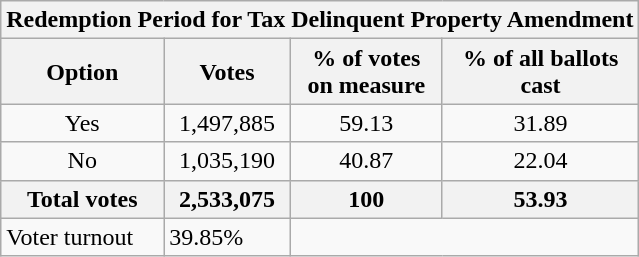<table class="wikitable">
<tr>
<th colspan=4 text align=center>Redemption Period for Tax Delinquent Property Amendment</th>
</tr>
<tr>
<th>Option</th>
<th>Votes</th>
<th>% of votes<br>on measure</th>
<th>% of all ballots<br>cast</th>
</tr>
<tr>
<td text align=center>Yes</td>
<td text align=center>1,497,885</td>
<td text align=center>59.13</td>
<td text align=center>31.89</td>
</tr>
<tr>
<td text align=center>No</td>
<td text align=center>1,035,190</td>
<td text align=center>40.87</td>
<td text align=center>22.04</td>
</tr>
<tr>
<th text align=center>Total votes</th>
<th text align=center><strong>2,533,075</strong></th>
<th text align=center><strong>100</strong></th>
<th text align=center><strong>53.93</strong></th>
</tr>
<tr>
<td>Voter turnout</td>
<td>39.85%</td>
</tr>
</table>
